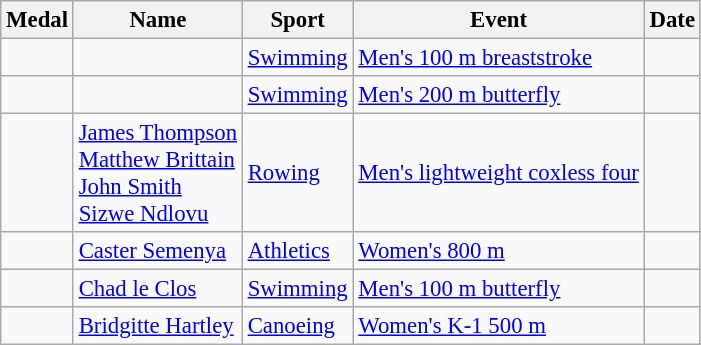<table class="wikitable sortable" style="font-size: 95%;">
<tr>
<th>Medal</th>
<th>Name</th>
<th>Sport</th>
<th>Event</th>
<th>Date</th>
</tr>
<tr>
<td></td>
<td></td>
<td><a href='#'>Swimming</a></td>
<td><a href='#'>Men's 100 m breaststroke</a></td>
<td></td>
</tr>
<tr>
<td></td>
<td></td>
<td><a href='#'>Swimming</a></td>
<td><a href='#'>Men's 200 m butterfly</a></td>
<td></td>
</tr>
<tr>
<td></td>
<td><a href='#'>James Thompson</a><br><a href='#'>Matthew Brittain</a><br><a href='#'>John Smith</a><br><a href='#'>Sizwe Ndlovu</a></td>
<td><a href='#'>Rowing</a></td>
<td><a href='#'>Men's lightweight coxless four</a></td>
<td></td>
</tr>
<tr>
<td></td>
<td><a href='#'>Caster Semenya</a></td>
<td><a href='#'>Athletics</a></td>
<td><a href='#'>Women's 800 m</a></td>
<td></td>
</tr>
<tr>
<td></td>
<td><a href='#'>Chad le Clos</a></td>
<td><a href='#'>Swimming</a></td>
<td><a href='#'>Men's 100 m butterfly</a></td>
<td></td>
</tr>
<tr>
<td></td>
<td><a href='#'>Bridgitte Hartley</a></td>
<td><a href='#'>Canoeing</a></td>
<td><a href='#'>Women's K-1 500 m</a></td>
<td></td>
</tr>
</table>
